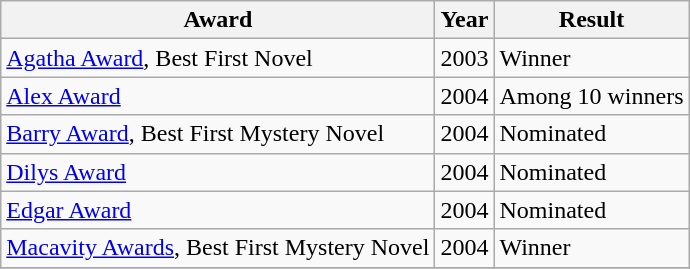<table class="wikitable sortable">
<tr>
<th>Award</th>
<th>Year</th>
<th>Result</th>
</tr>
<tr>
<td><a href='#'>Agatha Award</a>, Best First Novel</td>
<td>2003</td>
<td>Winner</td>
</tr>
<tr>
<td><a href='#'>Alex Award</a></td>
<td>2004</td>
<td>Among 10 winners</td>
</tr>
<tr>
<td><a href='#'>Barry Award</a>, Best First Mystery Novel</td>
<td>2004</td>
<td>Nominated</td>
</tr>
<tr>
<td><a href='#'>Dilys Award</a></td>
<td>2004</td>
<td>Nominated</td>
</tr>
<tr>
<td><a href='#'>Edgar Award</a></td>
<td>2004</td>
<td>Nominated</td>
</tr>
<tr>
<td><a href='#'>Macavity Awards</a>, Best First Mystery Novel</td>
<td>2004</td>
<td>Winner</td>
</tr>
<tr>
</tr>
</table>
